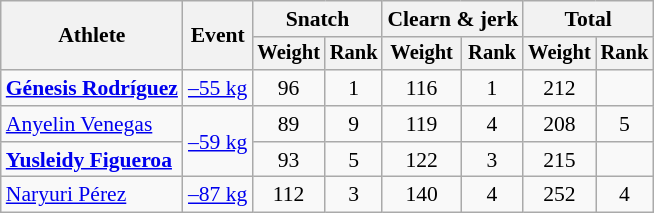<table class=wikitable style=font-size:90%;text-align:center>
<tr>
<th rowspan=2>Athlete</th>
<th rowspan=2>Event</th>
<th colspan=2>Snatch</th>
<th colspan=2>Clearn & jerk</th>
<th colspan=2>Total</th>
</tr>
<tr style=font-size:95%>
<th>Weight</th>
<th>Rank</th>
<th>Weight</th>
<th>Rank</th>
<th>Weight</th>
<th>Rank</th>
</tr>
<tr>
<td align=left><strong><a href='#'>Génesis Rodríguez</a></strong></td>
<td align=left><a href='#'>–55 kg</a></td>
<td>96</td>
<td>1</td>
<td>116</td>
<td>1</td>
<td>212</td>
<td></td>
</tr>
<tr>
<td align=left><a href='#'>Anyelin Venegas</a></td>
<td align=left rowspan=2><a href='#'>–59 kg</a></td>
<td>89</td>
<td>9</td>
<td>119</td>
<td>4</td>
<td>208</td>
<td>5</td>
</tr>
<tr>
<td align=left><strong><a href='#'>Yusleidy Figueroa</a></strong></td>
<td>93</td>
<td>5</td>
<td>122</td>
<td>3</td>
<td>215</td>
<td></td>
</tr>
<tr>
<td align=left><a href='#'>Naryuri Pérez</a></td>
<td align=left><a href='#'>–87 kg</a></td>
<td>112</td>
<td>3</td>
<td>140</td>
<td>4</td>
<td>252</td>
<td>4</td>
</tr>
</table>
